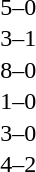<table cellspacing=1 width=70%>
<tr>
<th width=25%></th>
<th width=30%></th>
<th width=15%></th>
<th width=30%></th>
</tr>
<tr>
<td></td>
<td align=right></td>
<td align=center>5–0</td>
<td></td>
</tr>
<tr>
<td></td>
<td align=right></td>
<td align=center>3–1</td>
<td></td>
</tr>
<tr>
<td></td>
<td align=right></td>
<td align=center>8–0</td>
<td></td>
</tr>
<tr>
<td></td>
<td align=right></td>
<td align=center>1–0</td>
<td></td>
</tr>
<tr>
<td></td>
<td align=right></td>
<td align=center>3–0</td>
<td></td>
</tr>
<tr>
<td></td>
<td align=right></td>
<td align=center>4–2</td>
<td></td>
</tr>
</table>
